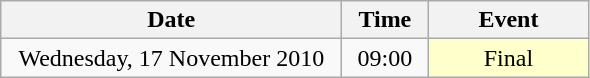<table class = "wikitable" style="text-align:center;">
<tr>
<th width=220>Date</th>
<th width=50>Time</th>
<th width=100>Event</th>
</tr>
<tr>
<td>Wednesday, 17 November 2010</td>
<td>09:00</td>
<td bgcolor=ffffcc>Final</td>
</tr>
</table>
